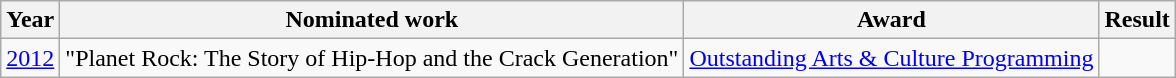<table class="wikitable">
<tr>
<th>Year</th>
<th>Nominated work</th>
<th>Award</th>
<th>Result</th>
</tr>
<tr>
<td align=center><a href='#'>2012</a></td>
<td>"Planet Rock: The Story of Hip-Hop and the Crack Generation"</td>
<td><a href='#'>Outstanding Arts & Culture Programming</a></td>
<td></td>
</tr>
</table>
